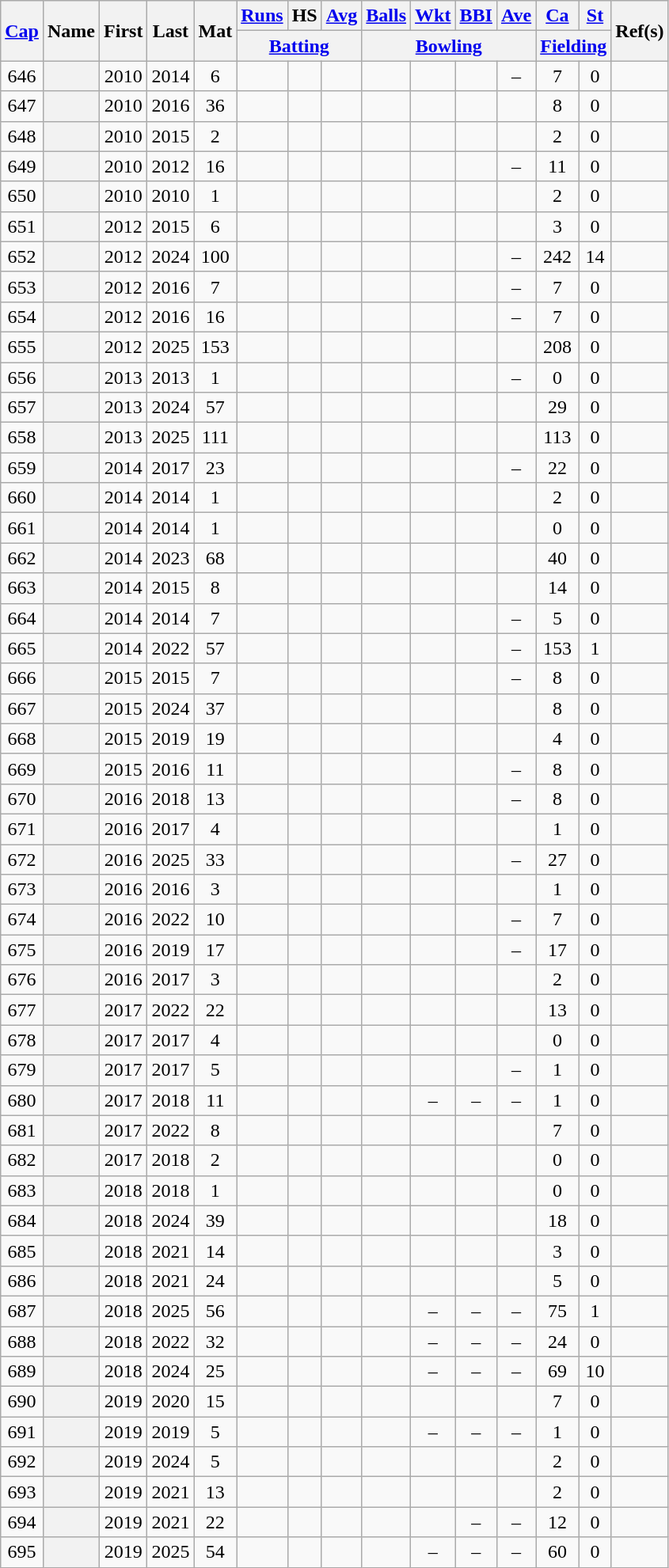<table class="wikitable sortable plainrowheaders">
<tr align="center">
<th scope="col" rowspan="2"><a href='#'>Cap</a></th>
<th scope="col" rowspan="2">Name</th>
<th scope="col" rowspan="2">First</th>
<th scope="col" rowspan="2">Last</th>
<th scope="col" rowspan="2">Mat</th>
<th scope="col"><a href='#'>Runs</a></th>
<th scope="col">HS</th>
<th scope="col"><a href='#'>Avg</a></th>
<th scope="col"><a href='#'>Balls</a></th>
<th scope="col"><a href='#'>Wkt</a></th>
<th scope="col"><a href='#'>BBI</a></th>
<th scope="col"><a href='#'>Ave</a></th>
<th scope="col"><a href='#'>Ca</a></th>
<th scope="col"><a href='#'>St</a></th>
<th scope="col" rowspan=2 class="unsortable">Ref(s)</th>
</tr>
<tr class="unsortable">
<th scope="col" colspan=3><a href='#'>Batting</a></th>
<th scope="col" colspan=4><a href='#'>Bowling</a></th>
<th scope="col" colspan=2><a href='#'>Fielding</a></th>
</tr>
<tr align="center">
<td>646</td>
<th scope="row"></th>
<td>2010</td>
<td>2014</td>
<td>6</td>
<td></td>
<td></td>
<td></td>
<td></td>
<td></td>
<td></td>
<td>–</td>
<td>7</td>
<td>0</td>
<td></td>
</tr>
<tr align="center">
<td>647</td>
<th scope="row"></th>
<td>2010</td>
<td>2016</td>
<td>36</td>
<td></td>
<td></td>
<td></td>
<td></td>
<td></td>
<td></td>
<td></td>
<td>8</td>
<td>0</td>
<td></td>
</tr>
<tr align="center">
<td>648</td>
<th scope="row"></th>
<td>2010</td>
<td>2015</td>
<td>2</td>
<td></td>
<td></td>
<td></td>
<td></td>
<td></td>
<td></td>
<td></td>
<td>2</td>
<td>0</td>
<td></td>
</tr>
<tr align="center">
<td>649</td>
<th scope="row"></th>
<td>2010</td>
<td>2012</td>
<td>16</td>
<td></td>
<td></td>
<td></td>
<td></td>
<td></td>
<td></td>
<td>–</td>
<td>11</td>
<td>0</td>
<td></td>
</tr>
<tr align="center">
<td>650</td>
<th scope="row"></th>
<td>2010</td>
<td>2010</td>
<td>1</td>
<td></td>
<td></td>
<td></td>
<td></td>
<td></td>
<td></td>
<td></td>
<td>2</td>
<td>0</td>
<td></td>
</tr>
<tr align="center">
<td>651</td>
<th scope="row"></th>
<td>2012</td>
<td>2015</td>
<td>6</td>
<td></td>
<td></td>
<td></td>
<td></td>
<td></td>
<td></td>
<td></td>
<td>3</td>
<td>0</td>
<td></td>
</tr>
<tr align="center">
<td>652</td>
<th scope="row"><strong></strong> </th>
<td>2012</td>
<td>2024</td>
<td>100</td>
<td></td>
<td></td>
<td></td>
<td></td>
<td></td>
<td></td>
<td>–</td>
<td>242</td>
<td>14</td>
<td></td>
</tr>
<tr align="center">
<td>653</td>
<th scope="row"></th>
<td>2012</td>
<td>2016</td>
<td>7</td>
<td></td>
<td></td>
<td></td>
<td></td>
<td></td>
<td></td>
<td>–</td>
<td>7</td>
<td>0</td>
<td></td>
</tr>
<tr align="center">
<td>654</td>
<th scope="row"></th>
<td>2012</td>
<td>2016</td>
<td>16</td>
<td></td>
<td></td>
<td></td>
<td></td>
<td></td>
<td></td>
<td>–</td>
<td>7</td>
<td>0</td>
<td></td>
</tr>
<tr align="center">
<td>655</td>
<th scope="row"><strong></strong> </th>
<td>2012</td>
<td>2025</td>
<td>153</td>
<td></td>
<td></td>
<td></td>
<td></td>
<td></td>
<td></td>
<td></td>
<td>208</td>
<td>0</td>
<td></td>
</tr>
<tr align="center">
<td>656</td>
<th scope="row"></th>
<td>2013</td>
<td>2013</td>
<td>1</td>
<td></td>
<td></td>
<td></td>
<td></td>
<td></td>
<td></td>
<td>–</td>
<td>0</td>
<td>0</td>
<td></td>
</tr>
<tr align="center">
<td>657</td>
<th scope="row"><strong></strong></th>
<td>2013</td>
<td>2024</td>
<td>57</td>
<td></td>
<td></td>
<td></td>
<td></td>
<td></td>
<td></td>
<td></td>
<td>29</td>
<td>0</td>
<td></td>
</tr>
<tr align="center">
<td>658</td>
<th scope="row"><strong></strong> </th>
<td>2013</td>
<td>2025</td>
<td>111</td>
<td></td>
<td></td>
<td></td>
<td></td>
<td></td>
<td></td>
<td></td>
<td>113</td>
<td>0</td>
<td></td>
</tr>
<tr align="center">
<td>659</td>
<th scope="row"></th>
<td>2014</td>
<td>2017</td>
<td>23</td>
<td></td>
<td></td>
<td></td>
<td></td>
<td></td>
<td></td>
<td>–</td>
<td>22</td>
<td>0</td>
<td></td>
</tr>
<tr align="center">
<td>660</td>
<th scope="row"></th>
<td>2014</td>
<td>2014</td>
<td>1</td>
<td></td>
<td></td>
<td></td>
<td></td>
<td></td>
<td></td>
<td></td>
<td>2</td>
<td>0</td>
<td></td>
</tr>
<tr align="center">
<td>661</td>
<th scope="row"></th>
<td>2014</td>
<td>2014</td>
<td>1</td>
<td></td>
<td></td>
<td></td>
<td></td>
<td></td>
<td></td>
<td></td>
<td>0</td>
<td>0</td>
<td></td>
</tr>
<tr align="center">
<td>662</td>
<th scope="row"></th>
<td>2014</td>
<td>2023</td>
<td>68</td>
<td></td>
<td></td>
<td></td>
<td></td>
<td></td>
<td></td>
<td></td>
<td>40</td>
<td>0</td>
<td></td>
</tr>
<tr align="center">
<td>663</td>
<th scope="row"></th>
<td>2014</td>
<td>2015</td>
<td>8</td>
<td></td>
<td></td>
<td></td>
<td></td>
<td></td>
<td></td>
<td></td>
<td>14</td>
<td>0</td>
<td></td>
</tr>
<tr align="center">
<td>664</td>
<th scope="row"></th>
<td>2014</td>
<td>2014</td>
<td>7</td>
<td></td>
<td></td>
<td></td>
<td></td>
<td></td>
<td></td>
<td>–</td>
<td>5</td>
<td>0</td>
<td></td>
</tr>
<tr align="center">
<td>665</td>
<th scope="row"><strong></strong> </th>
<td>2014</td>
<td>2022</td>
<td>57</td>
<td></td>
<td></td>
<td></td>
<td></td>
<td></td>
<td></td>
<td>–</td>
<td>153</td>
<td>1</td>
<td></td>
</tr>
<tr align="center">
<td>666</td>
<th scope="row"></th>
<td>2015</td>
<td>2015</td>
<td>7</td>
<td></td>
<td></td>
<td></td>
<td></td>
<td></td>
<td></td>
<td>–</td>
<td>8</td>
<td>0</td>
<td></td>
</tr>
<tr align="center">
<td>667</td>
<th scope="row"><strong></strong></th>
<td>2015</td>
<td>2024</td>
<td>37</td>
<td></td>
<td></td>
<td></td>
<td></td>
<td></td>
<td></td>
<td></td>
<td>8</td>
<td>0</td>
<td></td>
</tr>
<tr align="center">
<td>668</td>
<th scope="row"></th>
<td>2015</td>
<td>2019</td>
<td>19</td>
<td></td>
<td></td>
<td></td>
<td></td>
<td></td>
<td></td>
<td></td>
<td>4</td>
<td>0</td>
<td></td>
</tr>
<tr align="center">
<td>669</td>
<th scope="row"></th>
<td>2015</td>
<td>2016</td>
<td>11</td>
<td></td>
<td></td>
<td></td>
<td></td>
<td></td>
<td></td>
<td>–</td>
<td>8</td>
<td>0</td>
<td></td>
</tr>
<tr align="center">
<td>670</td>
<th scope="row"><strong></strong></th>
<td>2016</td>
<td>2018</td>
<td>13</td>
<td></td>
<td></td>
<td></td>
<td></td>
<td></td>
<td></td>
<td>–</td>
<td>8</td>
<td>0</td>
<td></td>
</tr>
<tr align="center">
<td>671</td>
<th scope="row"></th>
<td>2016</td>
<td>2017</td>
<td>4</td>
<td></td>
<td></td>
<td></td>
<td></td>
<td></td>
<td></td>
<td></td>
<td>1</td>
<td>0</td>
<td></td>
</tr>
<tr align="center">
<td>672</td>
<th scope="row"><strong></strong></th>
<td>2016</td>
<td>2025</td>
<td>33</td>
<td></td>
<td></td>
<td></td>
<td></td>
<td></td>
<td></td>
<td>–</td>
<td>27</td>
<td>0</td>
<td></td>
</tr>
<tr align="center">
<td>673</td>
<th scope="row"></th>
<td>2016</td>
<td>2016</td>
<td>3</td>
<td></td>
<td></td>
<td></td>
<td></td>
<td></td>
<td></td>
<td></td>
<td>1</td>
<td>0</td>
<td></td>
</tr>
<tr align="center">
<td>674</td>
<th scope="row"><strong></strong></th>
<td>2016</td>
<td>2022</td>
<td>10</td>
<td></td>
<td></td>
<td></td>
<td></td>
<td></td>
<td></td>
<td>–</td>
<td>7</td>
<td>0</td>
<td></td>
</tr>
<tr align="center">
<td>675</td>
<th scope="row"></th>
<td>2016</td>
<td>2019</td>
<td>17</td>
<td></td>
<td></td>
<td></td>
<td></td>
<td></td>
<td></td>
<td>–</td>
<td>17</td>
<td>0</td>
<td></td>
</tr>
<tr align="center">
<td>676</td>
<th scope="row"></th>
<td>2016</td>
<td>2017</td>
<td>3</td>
<td></td>
<td></td>
<td></td>
<td></td>
<td></td>
<td></td>
<td></td>
<td>2</td>
<td>0</td>
<td></td>
</tr>
<tr align="center">
<td>677</td>
<th scope="row"><strong></strong></th>
<td>2017</td>
<td>2022</td>
<td>22</td>
<td></td>
<td></td>
<td></td>
<td></td>
<td></td>
<td></td>
<td></td>
<td>13</td>
<td>0</td>
<td></td>
</tr>
<tr align="center">
<td>678</td>
<th scope="row"></th>
<td>2017</td>
<td>2017</td>
<td>4</td>
<td></td>
<td></td>
<td></td>
<td></td>
<td></td>
<td></td>
<td></td>
<td>0</td>
<td>0</td>
<td></td>
</tr>
<tr align="center">
<td>679</td>
<th scope="row"></th>
<td>2017</td>
<td>2017</td>
<td>5</td>
<td></td>
<td></td>
<td></td>
<td></td>
<td></td>
<td></td>
<td>–</td>
<td>1</td>
<td>0</td>
<td></td>
</tr>
<tr align="center">
<td>680</td>
<th scope="row"></th>
<td>2017</td>
<td>2018</td>
<td>11</td>
<td></td>
<td></td>
<td></td>
<td></td>
<td>–</td>
<td>–</td>
<td>–</td>
<td>1</td>
<td>0</td>
<td></td>
</tr>
<tr align="center">
<td>681</td>
<th scope="row"><strong></strong></th>
<td>2017</td>
<td>2022</td>
<td>8</td>
<td></td>
<td></td>
<td></td>
<td></td>
<td></td>
<td></td>
<td></td>
<td>7</td>
<td>0</td>
<td></td>
</tr>
<tr align="center">
<td>682</td>
<th scope="row"><strong></strong></th>
<td>2017</td>
<td>2018</td>
<td>2</td>
<td></td>
<td></td>
<td></td>
<td></td>
<td></td>
<td></td>
<td></td>
<td>0</td>
<td>0</td>
<td></td>
</tr>
<tr align="center">
<td>683</td>
<th scope="row"><strong></strong></th>
<td>2018</td>
<td>2018</td>
<td>1</td>
<td></td>
<td></td>
<td></td>
<td></td>
<td></td>
<td></td>
<td></td>
<td>0</td>
<td>0</td>
<td></td>
</tr>
<tr align="center">
<td>684</td>
<th scope="row"><strong></strong></th>
<td>2018</td>
<td>2024</td>
<td>39</td>
<td></td>
<td></td>
<td></td>
<td></td>
<td></td>
<td></td>
<td></td>
<td>18</td>
<td>0</td>
<td></td>
</tr>
<tr align="center">
<td>685</td>
<th scope="row"><strong></strong></th>
<td>2018</td>
<td>2021</td>
<td>14</td>
<td></td>
<td></td>
<td></td>
<td></td>
<td></td>
<td></td>
<td></td>
<td>3</td>
<td>0</td>
<td></td>
</tr>
<tr align="center">
<td>686</td>
<th scope="row"><strong></strong></th>
<td>2018</td>
<td>2021</td>
<td>24</td>
<td></td>
<td></td>
<td></td>
<td></td>
<td></td>
<td></td>
<td></td>
<td>5</td>
<td>0</td>
<td></td>
</tr>
<tr align="center">
<td>687</td>
<th scope="row"><strong></strong> </th>
<td>2018</td>
<td>2025</td>
<td>56</td>
<td></td>
<td></td>
<td></td>
<td></td>
<td>–</td>
<td>–</td>
<td>–</td>
<td>75</td>
<td>1</td>
<td></td>
</tr>
<tr align="center">
<td>688</td>
<th scope="row"><strong></strong></th>
<td>2018</td>
<td>2022</td>
<td>32</td>
<td></td>
<td></td>
<td></td>
<td></td>
<td>–</td>
<td>–</td>
<td>–</td>
<td>24</td>
<td>0</td>
<td></td>
</tr>
<tr align="center">
<td>689</td>
<th scope="row"><strong></strong> </th>
<td>2018</td>
<td>2024</td>
<td>25</td>
<td></td>
<td></td>
<td></td>
<td></td>
<td>–</td>
<td>–</td>
<td>–</td>
<td>69</td>
<td>10</td>
<td></td>
</tr>
<tr align="center">
<td>690</td>
<th scope="row"></th>
<td>2019</td>
<td>2020</td>
<td>15</td>
<td></td>
<td></td>
<td></td>
<td></td>
<td></td>
<td></td>
<td></td>
<td>7</td>
<td>0</td>
<td></td>
</tr>
<tr align="center">
<td>691</td>
<th scope="row"></th>
<td>2019</td>
<td>2019</td>
<td>5</td>
<td></td>
<td></td>
<td></td>
<td></td>
<td>–</td>
<td>–</td>
<td>–</td>
<td>1</td>
<td>0</td>
<td></td>
</tr>
<tr align="center">
<td>692</td>
<th scope="row"><strong></strong></th>
<td>2019</td>
<td>2024</td>
<td>5</td>
<td></td>
<td></td>
<td></td>
<td></td>
<td></td>
<td></td>
<td></td>
<td>2</td>
<td>0</td>
<td></td>
</tr>
<tr align="center">
<td>693</td>
<th scope="row"><strong></strong></th>
<td>2019</td>
<td>2021</td>
<td>13</td>
<td></td>
<td></td>
<td></td>
<td></td>
<td></td>
<td></td>
<td></td>
<td>2</td>
<td>0</td>
<td></td>
</tr>
<tr align="center">
<td>694</td>
<th scope="row"><strong></strong></th>
<td>2019</td>
<td>2021</td>
<td>22</td>
<td></td>
<td></td>
<td></td>
<td></td>
<td></td>
<td>–</td>
<td>–</td>
<td>12</td>
<td>0</td>
<td></td>
</tr>
<tr align="center">
<td>695</td>
<th scope="row"><strong></strong></th>
<td>2019</td>
<td>2025</td>
<td>54</td>
<td></td>
<td></td>
<td></td>
<td></td>
<td>–</td>
<td>–</td>
<td>–</td>
<td>60</td>
<td>0</td>
<td></td>
</tr>
</table>
